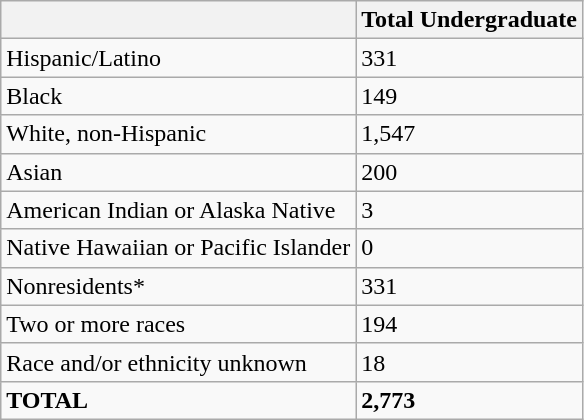<table class="wikitable">
<tr>
<th></th>
<th>Total Undergraduate</th>
</tr>
<tr>
<td>Hispanic/Latino</td>
<td>331</td>
</tr>
<tr>
<td>Black</td>
<td>149</td>
</tr>
<tr>
<td>White, non-Hispanic</td>
<td>1,547</td>
</tr>
<tr>
<td>Asian</td>
<td>200</td>
</tr>
<tr>
<td>American Indian or Alaska Native</td>
<td>3</td>
</tr>
<tr>
<td>Native Hawaiian or Pacific Islander</td>
<td>0</td>
</tr>
<tr>
<td>Nonresidents*</td>
<td>331</td>
</tr>
<tr>
<td>Two or more races</td>
<td>194</td>
</tr>
<tr>
<td>Race and/or ethnicity unknown</td>
<td>18</td>
</tr>
<tr>
<td><strong>TOTAL</strong></td>
<td><strong>2,773</strong></td>
</tr>
</table>
